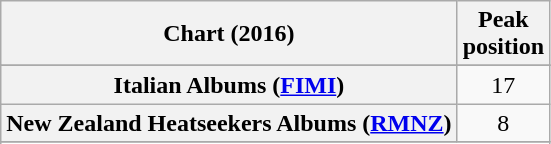<table class="wikitable sortable plainrowheaders" style="text-align:center">
<tr>
<th scope="col">Chart (2016)</th>
<th scope="col">Peak<br> position</th>
</tr>
<tr>
</tr>
<tr>
</tr>
<tr>
</tr>
<tr>
</tr>
<tr>
</tr>
<tr>
<th scope="row">Italian Albums (<a href='#'>FIMI</a>)</th>
<td>17</td>
</tr>
<tr>
<th scope="row">New Zealand Heatseekers Albums (<a href='#'>RMNZ</a>)</th>
<td>8</td>
</tr>
<tr>
</tr>
<tr>
</tr>
<tr>
</tr>
</table>
